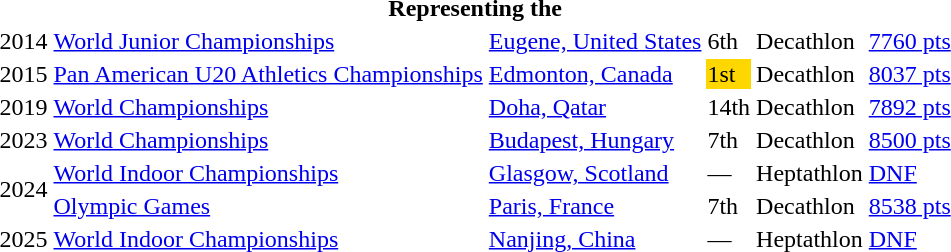<table>
<tr>
<th colspan="6">Representing the </th>
</tr>
<tr>
<td>2014</td>
<td><a href='#'>World Junior Championships</a></td>
<td><a href='#'>Eugene, United States</a></td>
<td>6th</td>
<td>Decathlon</td>
<td><a href='#'>7760 pts</a></td>
</tr>
<tr>
<td>2015</td>
<td><a href='#'>Pan American U20 Athletics Championships</a></td>
<td><a href='#'>Edmonton, Canada</a></td>
<td bgcolor=gold>1st</td>
<td>Decathlon</td>
<td><a href='#'>8037 pts</a></td>
</tr>
<tr>
<td>2019</td>
<td><a href='#'>World Championships</a></td>
<td><a href='#'>Doha, Qatar</a></td>
<td>14th</td>
<td>Decathlon</td>
<td><a href='#'>7892 pts</a></td>
</tr>
<tr>
<td>2023</td>
<td><a href='#'>World Championships</a></td>
<td><a href='#'>Budapest, Hungary</a></td>
<td>7th</td>
<td>Decathlon</td>
<td><a href='#'>8500 pts</a></td>
</tr>
<tr>
<td rowspan=2>2024</td>
<td><a href='#'>World Indoor Championships</a></td>
<td><a href='#'>Glasgow, Scotland</a></td>
<td>—</td>
<td>Heptathlon</td>
<td><a href='#'>DNF</a></td>
</tr>
<tr>
<td><a href='#'>Olympic Games</a></td>
<td><a href='#'>Paris, France</a></td>
<td>7th</td>
<td>Decathlon</td>
<td><a href='#'>8538 pts</a></td>
</tr>
<tr>
<td>2025</td>
<td><a href='#'>World Indoor Championships</a></td>
<td><a href='#'>Nanjing, China</a></td>
<td>—</td>
<td>Heptathlon</td>
<td><a href='#'>DNF</a></td>
</tr>
<tr>
</tr>
</table>
